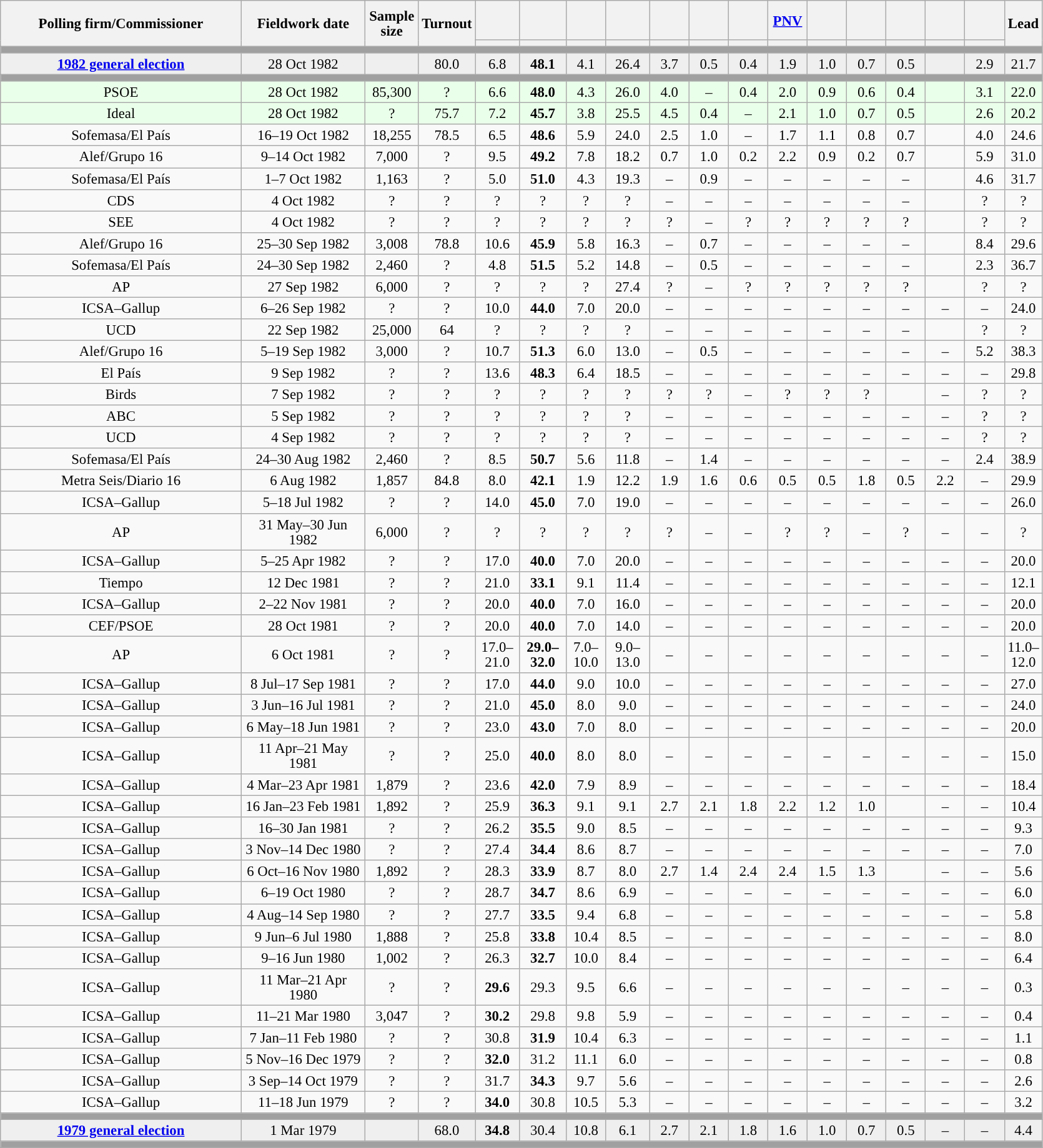<table class="wikitable collapsible" style="text-align:center; font-size:95%; line-height:16px;">
<tr style="height:42px;">
<th style="width:250px;" rowspan="2">Polling firm/Commissioner</th>
<th style="width:125px;" rowspan="2">Fieldwork date</th>
<th style="width:50px;" rowspan="2">Sample size</th>
<th style="width:45px;" rowspan="2">Turnout</th>
<th style="width:40px;"></th>
<th style="width:43px;"></th>
<th style="width:35px;"></th>
<th style="width:40px;"></th>
<th style="width:35px;"></th>
<th style="width:35px;"></th>
<th style="width:35px;"></th>
<th style="width:35px;"><a href='#'>PNV</a></th>
<th style="width:35px;"></th>
<th style="width:35px;"></th>
<th style="width:35px;"></th>
<th style="width:35px;"></th>
<th style="width:35px;"></th>
<th style="width:30px;" rowspan="2">Lead</th>
</tr>
<tr>
<th style="color:inherit;background:"></th>
<th style="color:inherit;background:"></th>
<th style="color:inherit;background:"></th>
<th style="color:inherit;background:"></th>
<th style="color:inherit;background:"></th>
<th style="color:inherit;background:"></th>
<th style="color:inherit;background:"></th>
<th style="color:inherit;background:"></th>
<th style="color:inherit;background:"></th>
<th style="color:inherit;background:"></th>
<th style="color:inherit;background:"></th>
<th style="color:inherit;background:"></th>
<th style="color:inherit;background:"></th>
</tr>
<tr>
<td colspan="18" style="background:#A0A0A0"></td>
</tr>
<tr style="background:#EFEFEF;">
<td><strong><a href='#'>1982 general election</a></strong></td>
<td>28 Oct 1982</td>
<td></td>
<td>80.0</td>
<td>6.8<br></td>
<td><strong>48.1</strong><br></td>
<td>4.1<br></td>
<td>26.4<br></td>
<td>3.7<br></td>
<td>0.5<br></td>
<td>0.4<br></td>
<td>1.9<br></td>
<td>1.0<br></td>
<td>0.7<br></td>
<td>0.5<br></td>
<td></td>
<td>2.9<br></td>
<td style="background:">21.7</td>
</tr>
<tr>
<td colspan="18" style="background:#A0A0A0"></td>
</tr>
<tr style="background:#EAFFEA;">
<td>PSOE</td>
<td>28 Oct 1982</td>
<td>85,300</td>
<td>?</td>
<td>6.6<br></td>
<td><strong>48.0</strong><br></td>
<td>4.3<br></td>
<td>26.0<br></td>
<td>4.0<br></td>
<td>–</td>
<td>0.4<br></td>
<td>2.0<br></td>
<td>0.9<br></td>
<td>0.6<br></td>
<td>0.4<br></td>
<td></td>
<td>3.1<br></td>
<td style="background:">22.0</td>
</tr>
<tr style="background:#EAFFEA;">
<td>Ideal</td>
<td>28 Oct 1982</td>
<td>?</td>
<td>75.7</td>
<td>7.2<br></td>
<td><strong>45.7</strong><br></td>
<td>3.8<br></td>
<td>25.5<br></td>
<td>4.5<br></td>
<td>0.4<br></td>
<td>–</td>
<td>2.1<br></td>
<td>1.0<br></td>
<td>0.7<br></td>
<td>0.5<br></td>
<td></td>
<td>2.6<br></td>
<td style="background:">20.2</td>
</tr>
<tr>
<td>Sofemasa/El País</td>
<td>16–19 Oct 1982</td>
<td>18,255</td>
<td>78.5</td>
<td>6.5<br></td>
<td><strong>48.6</strong><br></td>
<td>5.9<br></td>
<td>24.0<br></td>
<td>2.5<br></td>
<td>1.0<br></td>
<td>–</td>
<td>1.7<br></td>
<td>1.1<br></td>
<td>0.8<br></td>
<td>0.7<br></td>
<td></td>
<td>4.0<br></td>
<td style="background:">24.6</td>
</tr>
<tr>
<td>Alef/Grupo 16</td>
<td>9–14 Oct 1982</td>
<td>7,000</td>
<td>?</td>
<td>9.5<br></td>
<td><strong>49.2</strong><br></td>
<td>7.8<br></td>
<td>18.2<br></td>
<td>0.7<br></td>
<td>1.0<br></td>
<td>0.2<br></td>
<td>2.2<br></td>
<td>0.9<br></td>
<td>0.2<br></td>
<td>0.7<br></td>
<td></td>
<td>5.9<br></td>
<td style="background:">31.0</td>
</tr>
<tr>
<td>Sofemasa/El País</td>
<td>1–7 Oct 1982</td>
<td>1,163</td>
<td>?</td>
<td>5.0</td>
<td><strong>51.0</strong></td>
<td>4.3</td>
<td>19.3</td>
<td>–</td>
<td>0.9</td>
<td>–</td>
<td>–</td>
<td>–</td>
<td>–</td>
<td>–</td>
<td></td>
<td>4.6</td>
<td style="background:">31.7</td>
</tr>
<tr>
<td>CDS</td>
<td>4 Oct 1982</td>
<td>?</td>
<td>?</td>
<td>?<br></td>
<td>?<br></td>
<td>?<br></td>
<td>?<br></td>
<td>–</td>
<td>–</td>
<td>–</td>
<td>–</td>
<td>–</td>
<td>–</td>
<td>–</td>
<td></td>
<td>?<br></td>
<td style="background:">?</td>
</tr>
<tr>
<td>SEE</td>
<td>4 Oct 1982</td>
<td>?</td>
<td>?</td>
<td>?<br></td>
<td>?<br></td>
<td>?<br></td>
<td>?<br></td>
<td>?<br></td>
<td>–</td>
<td>?<br></td>
<td>?<br></td>
<td>?<br></td>
<td>?<br></td>
<td>?<br></td>
<td></td>
<td>?<br></td>
<td style="background:">?</td>
</tr>
<tr>
<td>Alef/Grupo 16</td>
<td>25–30 Sep 1982</td>
<td>3,008</td>
<td>78.8</td>
<td>10.6</td>
<td><strong>45.9</strong></td>
<td>5.8</td>
<td>16.3</td>
<td>–</td>
<td>0.7</td>
<td>–</td>
<td>–</td>
<td>–</td>
<td>–</td>
<td>–</td>
<td></td>
<td>8.4</td>
<td style="background:">29.6</td>
</tr>
<tr>
<td>Sofemasa/El País</td>
<td>24–30 Sep 1982</td>
<td>2,460</td>
<td>?</td>
<td>4.8</td>
<td><strong>51.5</strong></td>
<td>5.2</td>
<td>14.8</td>
<td>–</td>
<td>0.5</td>
<td>–</td>
<td>–</td>
<td>–</td>
<td>–</td>
<td>–</td>
<td></td>
<td>2.3</td>
<td style="background:">36.7</td>
</tr>
<tr>
<td>AP</td>
<td>27 Sep 1982</td>
<td>6,000</td>
<td>?</td>
<td>?<br></td>
<td>?<br></td>
<td>?<br></td>
<td>27.4<br></td>
<td>?<br></td>
<td>–</td>
<td>?<br></td>
<td>?<br></td>
<td>?<br></td>
<td>?<br></td>
<td>?<br></td>
<td></td>
<td>?<br></td>
<td style="background:">?</td>
</tr>
<tr>
<td>ICSA–Gallup</td>
<td>6–26 Sep 1982</td>
<td>?</td>
<td>?</td>
<td>10.0</td>
<td><strong>44.0</strong></td>
<td>7.0</td>
<td>20.0</td>
<td>–</td>
<td>–</td>
<td>–</td>
<td>–</td>
<td>–</td>
<td>–</td>
<td>–</td>
<td>–</td>
<td>–</td>
<td style="background:">24.0</td>
</tr>
<tr>
<td>UCD</td>
<td>22 Sep 1982</td>
<td>25,000</td>
<td>64</td>
<td>?<br></td>
<td>?<br></td>
<td>?<br></td>
<td>?<br></td>
<td>–</td>
<td>–</td>
<td>–</td>
<td>–</td>
<td>–</td>
<td>–</td>
<td>–</td>
<td></td>
<td>?<br></td>
<td style="background:">?</td>
</tr>
<tr>
<td>Alef/Grupo 16</td>
<td>5–19 Sep 1982</td>
<td>3,000</td>
<td>?</td>
<td>10.7</td>
<td><strong>51.3</strong></td>
<td>6.0</td>
<td>13.0</td>
<td>–</td>
<td>0.5</td>
<td>–</td>
<td>–</td>
<td>–</td>
<td>–</td>
<td>–</td>
<td>–</td>
<td>5.2</td>
<td style="background:">38.3</td>
</tr>
<tr>
<td>El País</td>
<td>9 Sep 1982</td>
<td>?</td>
<td>?</td>
<td>13.6</td>
<td><strong>48.3</strong></td>
<td>6.4</td>
<td>18.5</td>
<td>–</td>
<td>–</td>
<td>–</td>
<td>–</td>
<td>–</td>
<td>–</td>
<td>–</td>
<td>–</td>
<td>–</td>
<td style="background:">29.8</td>
</tr>
<tr>
<td>Birds</td>
<td>7 Sep 1982</td>
<td>?</td>
<td>?</td>
<td>?<br></td>
<td>?<br></td>
<td>?<br></td>
<td>?<br></td>
<td>?<br></td>
<td>?<br></td>
<td>–</td>
<td>?<br></td>
<td>?<br></td>
<td>?<br></td>
<td></td>
<td>–</td>
<td>?<br></td>
<td style="background:">?</td>
</tr>
<tr>
<td>ABC</td>
<td>5 Sep 1982</td>
<td>?</td>
<td>?</td>
<td>?<br></td>
<td>?<br></td>
<td>?<br></td>
<td>?<br></td>
<td>–</td>
<td>–</td>
<td>–</td>
<td>–</td>
<td>–</td>
<td>–</td>
<td>–</td>
<td>–</td>
<td>?<br></td>
<td style="background:">?</td>
</tr>
<tr>
<td>UCD</td>
<td>4 Sep 1982</td>
<td>?</td>
<td>?</td>
<td>?<br></td>
<td>?<br></td>
<td>?<br></td>
<td>?<br></td>
<td>–</td>
<td>–</td>
<td>–</td>
<td>–</td>
<td>–</td>
<td>–</td>
<td>–</td>
<td>–</td>
<td>?<br></td>
<td style="background:">?</td>
</tr>
<tr>
<td>Sofemasa/El País</td>
<td>24–30 Aug 1982</td>
<td>2,460</td>
<td>?</td>
<td>8.5</td>
<td><strong>50.7</strong></td>
<td>5.6</td>
<td>11.8</td>
<td>–</td>
<td>1.4</td>
<td>–</td>
<td>–</td>
<td>–</td>
<td>–</td>
<td>–</td>
<td>–</td>
<td>2.4</td>
<td style="background:">38.9</td>
</tr>
<tr>
<td>Metra Seis/Diario 16</td>
<td>6 Aug 1982</td>
<td>1,857</td>
<td>84.8</td>
<td>8.0</td>
<td><strong>42.1</strong></td>
<td>1.9</td>
<td>12.2</td>
<td>1.9</td>
<td>1.6</td>
<td>0.6</td>
<td>0.5</td>
<td>0.5</td>
<td>1.8</td>
<td>0.5</td>
<td>2.2</td>
<td>–</td>
<td style="background:">29.9</td>
</tr>
<tr>
<td>ICSA–Gallup</td>
<td>5–18 Jul 1982</td>
<td>?</td>
<td>?</td>
<td>14.0</td>
<td><strong>45.0</strong></td>
<td>7.0</td>
<td>19.0</td>
<td>–</td>
<td>–</td>
<td>–</td>
<td>–</td>
<td>–</td>
<td>–</td>
<td>–</td>
<td>–</td>
<td>–</td>
<td style="background:">26.0</td>
</tr>
<tr>
<td>AP</td>
<td>31 May–30 Jun 1982</td>
<td>6,000</td>
<td>?</td>
<td>?<br></td>
<td>?<br></td>
<td>?<br></td>
<td>?<br></td>
<td>?<br></td>
<td>–</td>
<td>–</td>
<td>?<br></td>
<td>?<br></td>
<td>–</td>
<td>?<br></td>
<td>–</td>
<td>–</td>
<td style="background:">?</td>
</tr>
<tr>
<td>ICSA–Gallup</td>
<td>5–25 Apr 1982</td>
<td>?</td>
<td>?</td>
<td>17.0</td>
<td><strong>40.0</strong></td>
<td>7.0</td>
<td>20.0</td>
<td>–</td>
<td>–</td>
<td>–</td>
<td>–</td>
<td>–</td>
<td>–</td>
<td>–</td>
<td>–</td>
<td>–</td>
<td style="background:">20.0</td>
</tr>
<tr>
<td>Tiempo</td>
<td>12 Dec 1981</td>
<td>?</td>
<td>?</td>
<td>21.0<br></td>
<td><strong>33.1</strong><br></td>
<td>9.1<br></td>
<td>11.4<br></td>
<td>–</td>
<td>–</td>
<td>–</td>
<td>–</td>
<td>–</td>
<td>–</td>
<td>–</td>
<td>–</td>
<td>–</td>
<td style="background:">12.1</td>
</tr>
<tr>
<td>ICSA–Gallup</td>
<td>2–22 Nov 1981</td>
<td>?</td>
<td>?</td>
<td>20.0</td>
<td><strong>40.0</strong></td>
<td>7.0</td>
<td>16.0</td>
<td>–</td>
<td>–</td>
<td>–</td>
<td>–</td>
<td>–</td>
<td>–</td>
<td>–</td>
<td>–</td>
<td>–</td>
<td style="background:">20.0</td>
</tr>
<tr>
<td>CEF/PSOE</td>
<td>28 Oct 1981</td>
<td>?</td>
<td>?</td>
<td>20.0</td>
<td><strong>40.0</strong></td>
<td>7.0</td>
<td>14.0</td>
<td>–</td>
<td>–</td>
<td>–</td>
<td>–</td>
<td>–</td>
<td>–</td>
<td>–</td>
<td>–</td>
<td>–</td>
<td style="background:">20.0</td>
</tr>
<tr>
<td>AP</td>
<td>6 Oct 1981</td>
<td>?</td>
<td>?</td>
<td>17.0–<br>21.0</td>
<td><strong>29.0–<br>32.0</strong></td>
<td>7.0–<br>10.0</td>
<td>9.0–<br>13.0</td>
<td>–</td>
<td>–</td>
<td>–</td>
<td>–</td>
<td>–</td>
<td>–</td>
<td>–</td>
<td>–</td>
<td>–</td>
<td style="background:">11.0–<br>12.0</td>
</tr>
<tr>
<td>ICSA–Gallup</td>
<td>8 Jul–17 Sep 1981</td>
<td>?</td>
<td>?</td>
<td>17.0</td>
<td><strong>44.0</strong></td>
<td>9.0</td>
<td>10.0</td>
<td>–</td>
<td>–</td>
<td>–</td>
<td>–</td>
<td>–</td>
<td>–</td>
<td>–</td>
<td>–</td>
<td>–</td>
<td style="background:">27.0</td>
</tr>
<tr>
<td>ICSA–Gallup</td>
<td>3 Jun–16 Jul 1981</td>
<td>?</td>
<td>?</td>
<td>21.0</td>
<td><strong>45.0</strong></td>
<td>8.0</td>
<td>9.0</td>
<td>–</td>
<td>–</td>
<td>–</td>
<td>–</td>
<td>–</td>
<td>–</td>
<td>–</td>
<td>–</td>
<td>–</td>
<td style="background:">24.0</td>
</tr>
<tr>
<td>ICSA–Gallup</td>
<td>6 May–18 Jun 1981</td>
<td>?</td>
<td>?</td>
<td>23.0</td>
<td><strong>43.0</strong></td>
<td>7.0</td>
<td>8.0</td>
<td>–</td>
<td>–</td>
<td>–</td>
<td>–</td>
<td>–</td>
<td>–</td>
<td>–</td>
<td>–</td>
<td>–</td>
<td style="background:">20.0</td>
</tr>
<tr>
<td>ICSA–Gallup</td>
<td>11 Apr–21 May 1981</td>
<td>?</td>
<td>?</td>
<td>25.0</td>
<td><strong>40.0</strong></td>
<td>8.0</td>
<td>8.0</td>
<td>–</td>
<td>–</td>
<td>–</td>
<td>–</td>
<td>–</td>
<td>–</td>
<td>–</td>
<td>–</td>
<td>–</td>
<td style="background:">15.0</td>
</tr>
<tr>
<td>ICSA–Gallup</td>
<td>4 Mar–23 Apr 1981</td>
<td>1,879</td>
<td>?</td>
<td>23.6</td>
<td><strong>42.0</strong></td>
<td>7.9</td>
<td>8.9</td>
<td>–</td>
<td>–</td>
<td>–</td>
<td>–</td>
<td>–</td>
<td>–</td>
<td>–</td>
<td>–</td>
<td>–</td>
<td style="background:">18.4</td>
</tr>
<tr>
<td>ICSA–Gallup</td>
<td>16 Jan–23 Feb 1981</td>
<td>1,892</td>
<td>?</td>
<td>25.9</td>
<td><strong>36.3</strong></td>
<td>9.1</td>
<td>9.1</td>
<td>2.7</td>
<td>2.1</td>
<td>1.8</td>
<td>2.2</td>
<td>1.2</td>
<td>1.0</td>
<td></td>
<td>–</td>
<td>–</td>
<td style="background:">10.4</td>
</tr>
<tr>
<td>ICSA–Gallup</td>
<td>16–30 Jan 1981</td>
<td>?</td>
<td>?</td>
<td>26.2</td>
<td><strong>35.5</strong></td>
<td>9.0</td>
<td>8.5</td>
<td>–</td>
<td>–</td>
<td>–</td>
<td>–</td>
<td>–</td>
<td>–</td>
<td>–</td>
<td>–</td>
<td>–</td>
<td style="background:">9.3</td>
</tr>
<tr>
<td>ICSA–Gallup</td>
<td>3 Nov–14 Dec 1980</td>
<td>?</td>
<td>?</td>
<td>27.4</td>
<td><strong>34.4</strong></td>
<td>8.6</td>
<td>8.7</td>
<td>–</td>
<td>–</td>
<td>–</td>
<td>–</td>
<td>–</td>
<td>–</td>
<td>–</td>
<td>–</td>
<td>–</td>
<td style="background:">7.0</td>
</tr>
<tr>
<td>ICSA–Gallup</td>
<td>6 Oct–16 Nov 1980</td>
<td>1,892</td>
<td>?</td>
<td>28.3</td>
<td><strong>33.9</strong></td>
<td>8.7</td>
<td>8.0</td>
<td>2.7</td>
<td>1.4</td>
<td>2.4</td>
<td>2.4</td>
<td>1.5</td>
<td>1.3</td>
<td></td>
<td>–</td>
<td>–</td>
<td style="background:">5.6</td>
</tr>
<tr>
<td>ICSA–Gallup</td>
<td>6–19 Oct 1980</td>
<td>?</td>
<td>?</td>
<td>28.7</td>
<td><strong>34.7</strong></td>
<td>8.6</td>
<td>6.9</td>
<td>–</td>
<td>–</td>
<td>–</td>
<td>–</td>
<td>–</td>
<td>–</td>
<td>–</td>
<td>–</td>
<td>–</td>
<td style="background:">6.0</td>
</tr>
<tr>
<td>ICSA–Gallup</td>
<td>4 Aug–14 Sep 1980</td>
<td>?</td>
<td>?</td>
<td>27.7</td>
<td><strong>33.5</strong></td>
<td>9.4</td>
<td>6.8</td>
<td>–</td>
<td>–</td>
<td>–</td>
<td>–</td>
<td>–</td>
<td>–</td>
<td>–</td>
<td>–</td>
<td>–</td>
<td style="background:">5.8</td>
</tr>
<tr>
<td>ICSA–Gallup</td>
<td>9 Jun–6 Jul 1980</td>
<td>1,888</td>
<td>?</td>
<td>25.8</td>
<td><strong>33.8</strong></td>
<td>10.4</td>
<td>8.5</td>
<td>–</td>
<td>–</td>
<td>–</td>
<td>–</td>
<td>–</td>
<td>–</td>
<td>–</td>
<td>–</td>
<td>–</td>
<td style="background:">8.0</td>
</tr>
<tr>
<td>ICSA–Gallup</td>
<td>9–16 Jun 1980</td>
<td>1,002</td>
<td>?</td>
<td>26.3</td>
<td><strong>32.7</strong></td>
<td>10.0</td>
<td>8.4</td>
<td>–</td>
<td>–</td>
<td>–</td>
<td>–</td>
<td>–</td>
<td>–</td>
<td>–</td>
<td>–</td>
<td>–</td>
<td style="background:">6.4</td>
</tr>
<tr>
<td>ICSA–Gallup</td>
<td>11 Mar–21 Apr 1980</td>
<td>?</td>
<td>?</td>
<td><strong>29.6</strong></td>
<td>29.3</td>
<td>9.5</td>
<td>6.6</td>
<td>–</td>
<td>–</td>
<td>–</td>
<td>–</td>
<td>–</td>
<td>–</td>
<td>–</td>
<td>–</td>
<td>–</td>
<td style="background:">0.3</td>
</tr>
<tr>
<td>ICSA–Gallup</td>
<td>11–21 Mar 1980</td>
<td>3,047</td>
<td>?</td>
<td><strong>30.2</strong></td>
<td>29.8</td>
<td>9.8</td>
<td>5.9</td>
<td>–</td>
<td>–</td>
<td>–</td>
<td>–</td>
<td>–</td>
<td>–</td>
<td>–</td>
<td>–</td>
<td>–</td>
<td style="background:">0.4</td>
</tr>
<tr>
<td>ICSA–Gallup</td>
<td>7 Jan–11 Feb 1980</td>
<td>?</td>
<td>?</td>
<td>30.8</td>
<td><strong>31.9</strong></td>
<td>10.4</td>
<td>6.3</td>
<td>–</td>
<td>–</td>
<td>–</td>
<td>–</td>
<td>–</td>
<td>–</td>
<td>–</td>
<td>–</td>
<td>–</td>
<td style="background:">1.1</td>
</tr>
<tr>
<td>ICSA–Gallup</td>
<td>5 Nov–16 Dec 1979</td>
<td>?</td>
<td>?</td>
<td><strong>32.0</strong></td>
<td>31.2</td>
<td>11.1</td>
<td>6.0</td>
<td>–</td>
<td>–</td>
<td>–</td>
<td>–</td>
<td>–</td>
<td>–</td>
<td>–</td>
<td>–</td>
<td>–</td>
<td style="background:">0.8</td>
</tr>
<tr>
<td>ICSA–Gallup</td>
<td>3 Sep–14 Oct 1979</td>
<td>?</td>
<td>?</td>
<td>31.7</td>
<td><strong>34.3</strong></td>
<td>9.7</td>
<td>5.6</td>
<td>–</td>
<td>–</td>
<td>–</td>
<td>–</td>
<td>–</td>
<td>–</td>
<td>–</td>
<td>–</td>
<td>–</td>
<td style="background:">2.6</td>
</tr>
<tr>
<td>ICSA–Gallup</td>
<td>11–18 Jun 1979</td>
<td>?</td>
<td>?</td>
<td><strong>34.0</strong></td>
<td>30.8</td>
<td>10.5</td>
<td>5.3</td>
<td>–</td>
<td>–</td>
<td>–</td>
<td>–</td>
<td>–</td>
<td>–</td>
<td>–</td>
<td>–</td>
<td>–</td>
<td style="background:">3.2</td>
</tr>
<tr>
<td colspan="18" style="background:#A0A0A0"></td>
</tr>
<tr style="background:#EFEFEF;">
<td><strong><a href='#'>1979 general election</a></strong></td>
<td>1 Mar 1979</td>
<td></td>
<td>68.0</td>
<td><strong>34.8</strong><br></td>
<td>30.4<br></td>
<td>10.8<br></td>
<td>6.1<br></td>
<td>2.7<br></td>
<td>2.1<br></td>
<td>1.8<br></td>
<td>1.6<br></td>
<td>1.0<br></td>
<td>0.7<br></td>
<td>0.5<br></td>
<td>–</td>
<td>–</td>
<td style="background:">4.4</td>
</tr>
<tr>
<td colspan="18" style="background:#A0A0A0"></td>
</tr>
</table>
